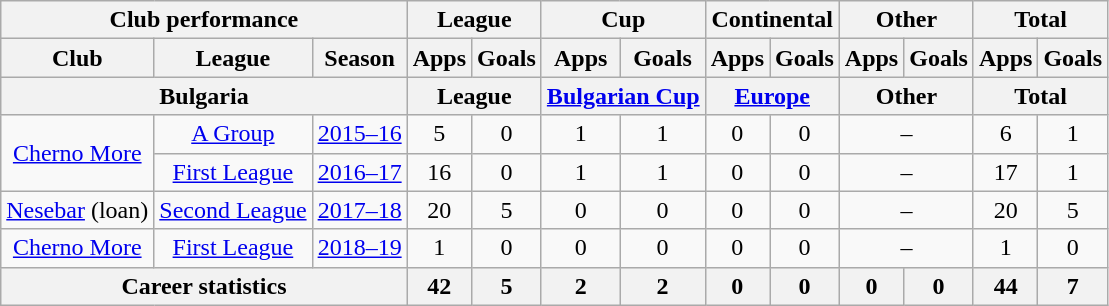<table class="wikitable" style="text-align: center">
<tr>
<th Colspan="3">Club performance</th>
<th Colspan="2">League</th>
<th Colspan="2">Cup</th>
<th Colspan="2">Continental</th>
<th Colspan="2">Other</th>
<th Colspan="3">Total</th>
</tr>
<tr>
<th>Club</th>
<th>League</th>
<th>Season</th>
<th>Apps</th>
<th>Goals</th>
<th>Apps</th>
<th>Goals</th>
<th>Apps</th>
<th>Goals</th>
<th>Apps</th>
<th>Goals</th>
<th>Apps</th>
<th>Goals</th>
</tr>
<tr>
<th Colspan="3">Bulgaria</th>
<th Colspan="2">League</th>
<th Colspan="2"><a href='#'>Bulgarian Cup</a></th>
<th Colspan="2"><a href='#'>Europe</a></th>
<th Colspan="2">Other</th>
<th Colspan="2">Total</th>
</tr>
<tr>
<td rowspan="2"><a href='#'>Cherno More</a></td>
<td rowspan="1"><a href='#'>A Group</a></td>
<td><a href='#'>2015–16</a></td>
<td>5</td>
<td>0</td>
<td>1</td>
<td>1</td>
<td>0</td>
<td>0</td>
<td colspan="2">–</td>
<td>6</td>
<td>1</td>
</tr>
<tr>
<td><a href='#'>First League</a></td>
<td><a href='#'>2016–17</a></td>
<td>16</td>
<td>0</td>
<td>1</td>
<td>1</td>
<td>0</td>
<td>0</td>
<td colspan="2">–</td>
<td>17</td>
<td>1</td>
</tr>
<tr>
<td><a href='#'>Nesebar</a> (loan)</td>
<td><a href='#'>Second League</a></td>
<td><a href='#'>2017–18</a></td>
<td>20</td>
<td>5</td>
<td>0</td>
<td>0</td>
<td>0</td>
<td>0</td>
<td colspan="2">–</td>
<td>20</td>
<td>5</td>
</tr>
<tr>
<td><a href='#'>Cherno More</a></td>
<td><a href='#'>First League</a></td>
<td><a href='#'>2018–19</a></td>
<td>1</td>
<td>0</td>
<td>0</td>
<td>0</td>
<td>0</td>
<td>0</td>
<td colspan="2">–</td>
<td>1</td>
<td>0</td>
</tr>
<tr>
<th colspan="3">Career statistics</th>
<th>42</th>
<th>5</th>
<th>2</th>
<th>2</th>
<th>0</th>
<th>0</th>
<th>0</th>
<th>0</th>
<th>44</th>
<th>7</th>
</tr>
</table>
